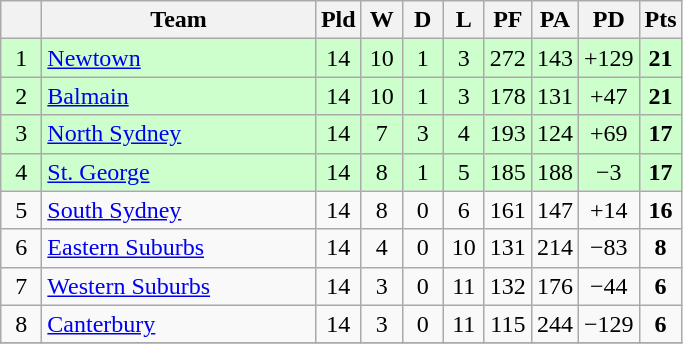<table class="wikitable" style="text-align:center;">
<tr>
<th width=20 abbr="Position"></th>
<th width=175>Team</th>
<th width=20 abbr="Played">Pld</th>
<th width=20 abbr="Won">W</th>
<th width=20 abbr="Drawn">D</th>
<th width=20 abbr="Lost">L</th>
<th width=20 abbr="Points for">PF</th>
<th width=20 abbr="Points against">PA</th>
<th width=20 abbr="Points difference">PD</th>
<th width=20 abbr="Points">Pts</th>
</tr>
<tr style="background: #ccffcc;">
<td>1</td>
<td style="text-align:left;"> <a href='#'>Newtown</a></td>
<td>14</td>
<td>10</td>
<td>1</td>
<td>3</td>
<td>272</td>
<td>143</td>
<td>+129</td>
<td><strong>21</strong></td>
</tr>
<tr style="background: #ccffcc;">
<td>2</td>
<td style="text-align:left;"> <a href='#'>Balmain</a></td>
<td>14</td>
<td>10</td>
<td>1</td>
<td>3</td>
<td>178</td>
<td>131</td>
<td>+47</td>
<td><strong>21</strong></td>
</tr>
<tr style="background: #ccffcc;">
<td>3</td>
<td style="text-align:left;"> <a href='#'>North Sydney</a></td>
<td>14</td>
<td>7</td>
<td>3</td>
<td>4</td>
<td>193</td>
<td>124</td>
<td>+69</td>
<td><strong>17</strong></td>
</tr>
<tr style="background: #ccffcc;">
<td>4</td>
<td style="text-align:left;"> <a href='#'>St. George</a></td>
<td>14</td>
<td>8</td>
<td>1</td>
<td>5</td>
<td>185</td>
<td>188</td>
<td>−3</td>
<td><strong>17</strong></td>
</tr>
<tr>
<td>5</td>
<td style="text-align:left;"> <a href='#'>South Sydney</a></td>
<td>14</td>
<td>8</td>
<td>0</td>
<td>6</td>
<td>161</td>
<td>147</td>
<td>+14</td>
<td><strong>16</strong></td>
</tr>
<tr>
<td>6</td>
<td style="text-align:left;"> <a href='#'>Eastern Suburbs</a></td>
<td>14</td>
<td>4</td>
<td>0</td>
<td>10</td>
<td>131</td>
<td>214</td>
<td>−83</td>
<td><strong>8</strong></td>
</tr>
<tr>
<td>7</td>
<td style="text-align:left;"> <a href='#'>Western Suburbs</a></td>
<td>14</td>
<td>3</td>
<td>0</td>
<td>11</td>
<td>132</td>
<td>176</td>
<td>−44</td>
<td><strong>6</strong></td>
</tr>
<tr>
<td>8</td>
<td style="text-align:left;"> <a href='#'>Canterbury</a></td>
<td>14</td>
<td>3</td>
<td>0</td>
<td>11</td>
<td>115</td>
<td>244</td>
<td>−129</td>
<td><strong>6</strong></td>
</tr>
<tr>
</tr>
</table>
